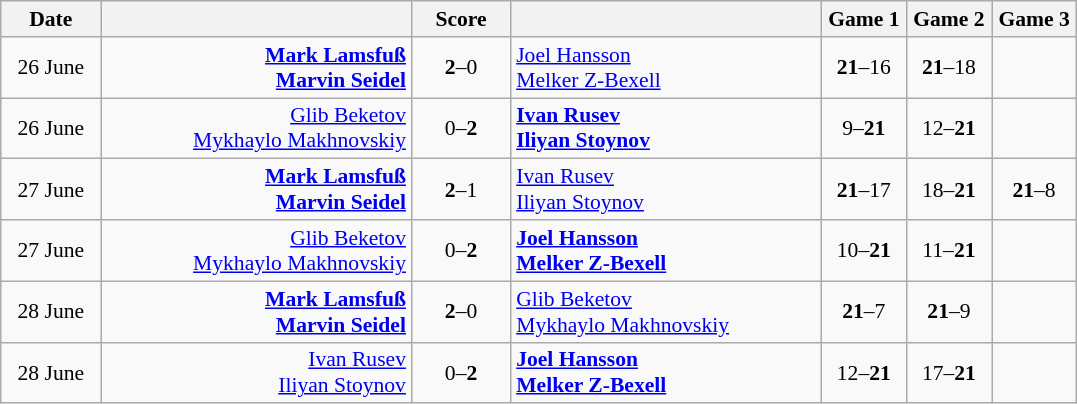<table class="wikitable" style="text-align: center; font-size:90% ">
<tr>
<th width="60">Date</th>
<th align="right" width="200"></th>
<th width="60">Score</th>
<th align="left" width="200"></th>
<th width="50">Game 1</th>
<th width="50">Game 2</th>
<th width="50">Game 3</th>
</tr>
<tr>
<td>26 June</td>
<td align="right"><strong><a href='#'>Mark Lamsfuß</a> <br><a href='#'>Marvin Seidel</a> </strong></td>
<td align="center"><strong>2</strong>–0</td>
<td align="left"> <a href='#'>Joel Hansson</a><br> <a href='#'>Melker Z-Bexell</a></td>
<td><strong>21</strong>–16</td>
<td><strong>21</strong>–18</td>
<td></td>
</tr>
<tr>
<td>26 June</td>
<td align="right"><a href='#'>Glib Beketov</a> <br><a href='#'>Mykhaylo Makhnovskiy</a> </td>
<td align="center">0–<strong>2</strong></td>
<td align="left"><strong> <a href='#'>Ivan Rusev</a><br> <a href='#'>Iliyan Stoynov</a></strong></td>
<td>9–<strong>21</strong></td>
<td>12–<strong>21</strong></td>
<td></td>
</tr>
<tr>
<td>27 June</td>
<td align="right"><strong><a href='#'>Mark Lamsfuß</a> <br><a href='#'>Marvin Seidel</a> </strong></td>
<td align="center"><strong>2</strong>–1</td>
<td align="left"> <a href='#'>Ivan Rusev</a><br> <a href='#'>Iliyan Stoynov</a></td>
<td><strong>21</strong>–17</td>
<td>18–<strong>21</strong></td>
<td><strong>21</strong>–8</td>
</tr>
<tr>
<td>27 June</td>
<td align="right"><a href='#'>Glib Beketov</a> <br><a href='#'>Mykhaylo Makhnovskiy</a> </td>
<td align="center">0–<strong>2</strong></td>
<td align="left"><strong> <a href='#'>Joel Hansson</a><br> <a href='#'>Melker Z-Bexell</a></strong></td>
<td>10–<strong>21</strong></td>
<td>11–<strong>21</strong></td>
<td></td>
</tr>
<tr>
<td>28 June</td>
<td align="right"><strong><a href='#'>Mark Lamsfuß</a></strong> <br><strong><a href='#'>Marvin Seidel</a></strong> </td>
<td align="center"><strong>2</strong>–0</td>
<td align="left"> <a href='#'>Glib Beketov</a><br> <a href='#'>Mykhaylo Makhnovskiy</a></td>
<td><strong>21</strong>–7</td>
<td><strong>21</strong>–9</td>
<td></td>
</tr>
<tr>
<td>28 June</td>
<td align="right"><a href='#'>Ivan Rusev</a> <br><a href='#'>Iliyan Stoynov</a> </td>
<td align="center">0–<strong>2</strong></td>
<td align="left"> <strong><a href='#'>Joel Hansson</a></strong><br> <strong><a href='#'>Melker Z-Bexell</a></strong></td>
<td>12–<strong>21</strong></td>
<td>17–<strong>21</strong></td>
<td></td>
</tr>
</table>
